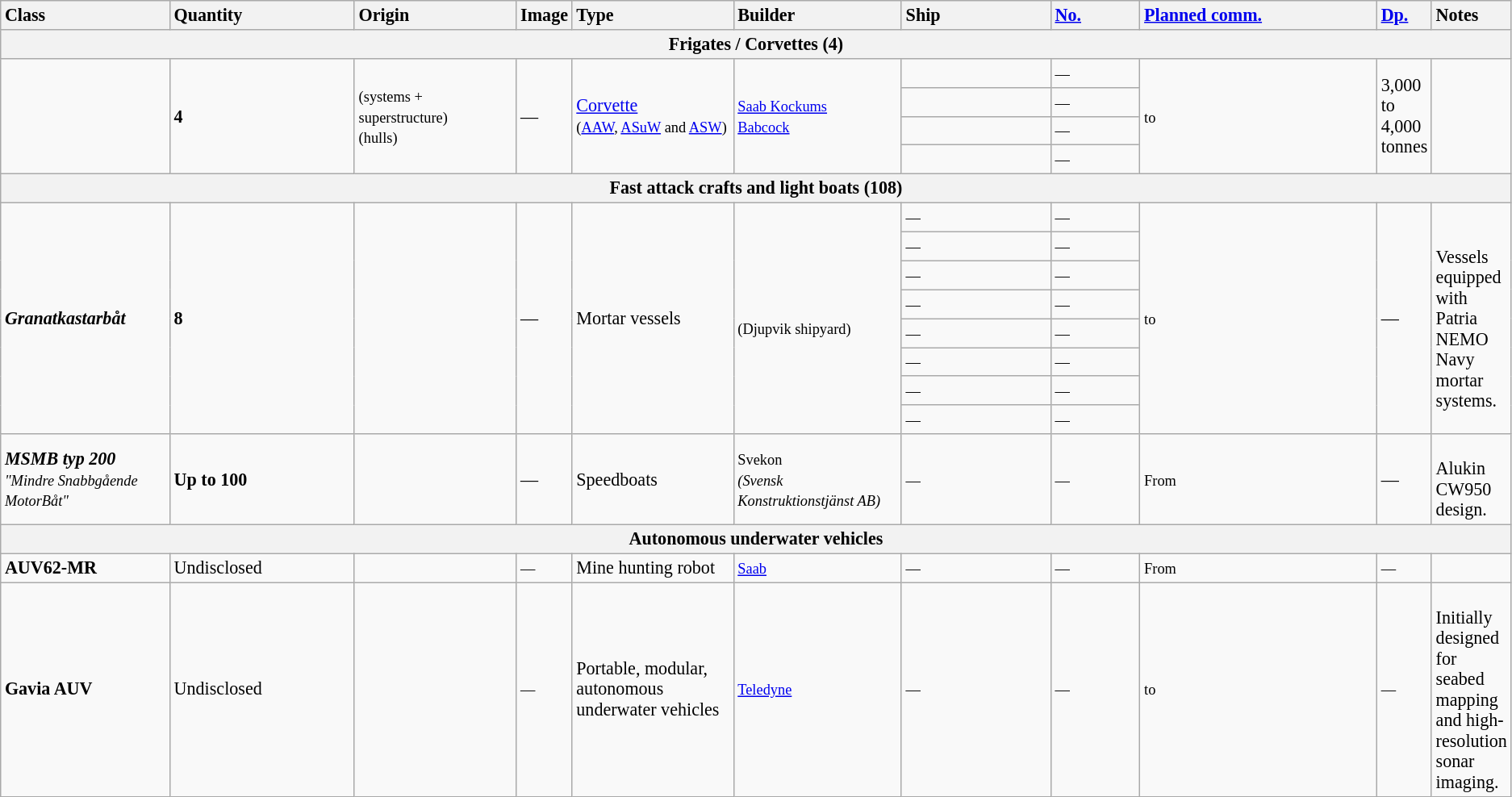<table class="wikitable" style="font-size: 92%;">
<tr>
<th style="text-align: left; width:12%;">Class</th>
<th style="text-align: left; width:14%;">Quantity</th>
<th style="text-align: left; width:12%;">Origin</th>
<th style="text-align: left">Image</th>
<th style="text-align: left; width:12%;">Type</th>
<th style="text-align: left; width:12%;">Builder</th>
<th style="text-align: left; width:12%;">Ship</th>
<th style="text-align: left; width:7%;"><a href='#'>No.</a></th>
<th style="text-align: left; width:20%;"><a href='#'>Planned comm.</a></th>
<th style="text-align: left; width:12%;"><a href='#'>Dp.</a></th>
<th style="text-align: left; width:12%;">Notes</th>
</tr>
<tr>
<th colspan="11">Frigates / Corvettes (4)</th>
</tr>
<tr>
<td rowspan="4"><strong></strong></td>
<td rowspan="4"><strong>4</strong></td>
<td rowspan="4"> <small>(systems + superstructure)</small><br> <small>(hulls)</small></td>
<td rowspan="4">—</td>
<td rowspan="4"><a href='#'>Corvette</a><br><small>(<a href='#'>AAW</a>, <a href='#'>ASuW</a> and <a href='#'>ASW</a>)</small></td>
<td rowspan="4"><a href='#'><small>Saab Kockums</small></a><br><a href='#'><small>Babcock</small></a></td>
<td><small></small></td>
<td><small>—</small></td>
<td rowspan="4"><small> to</small> <small></small></td>
<td rowspan="4">3,000 to 4,000 tonnes</td>
<td rowspan="4"></td>
</tr>
<tr>
<td><small></small></td>
<td><small>—</small></td>
</tr>
<tr>
<td><small></small></td>
<td><small>—</small></td>
</tr>
<tr>
<td><small></small></td>
<td><small>—</small></td>
</tr>
<tr>
<th colspan="11">Fast attack crafts and light boats (108)</th>
</tr>
<tr>
<td rowspan="8"><strong><em>Granatkastarbåt</em></strong></td>
<td rowspan="8"><strong>8</strong></td>
<td rowspan="8"></td>
<td rowspan="8">—</td>
<td rowspan="8">Mortar vessels</td>
<td rowspan="8"><small></small><br><small>(Djupvik shipyard)</small></td>
<td><small>—</small></td>
<td><small>—</small></td>
<td rowspan="8"><small> to</small> <small></small></td>
<td rowspan="8">—</td>
<td rowspan="8"><br>Vessels equipped with Patria NEMO Navy mortar systems.</td>
</tr>
<tr>
<td><small>—</small></td>
<td><small>—</small></td>
</tr>
<tr>
<td><small>—</small></td>
<td><small>—</small></td>
</tr>
<tr>
<td><small>—</small></td>
<td><small>—</small></td>
</tr>
<tr>
<td><small>—</small></td>
<td><small>—</small></td>
</tr>
<tr>
<td><small>—</small></td>
<td><small>—</small></td>
</tr>
<tr>
<td><small>—</small></td>
<td><small>—</small></td>
</tr>
<tr>
<td><small>—</small></td>
<td><small>—</small></td>
</tr>
<tr>
<td><strong><em>MSMB typ 200</em></strong><br><em><small>"Mindre Snabbgående MotorBåt"</small></em></td>
<td><strong>Up to 100</strong></td>
<td></td>
<td>—</td>
<td>Speedboats</td>
<td><small>Svekon</small><br><small><em>(Svensk Konstruktionstjänst AB)</em></small></td>
<td><small>—</small></td>
<td><small>—</small></td>
<td><small>From </small></td>
<td>—</td>
<td><br>Alukin CW950 design.</td>
</tr>
<tr>
<th colspan="11">Autonomous underwater vehicles</th>
</tr>
<tr>
<td><strong>AUV62-MR</strong></td>
<td>Undisclosed</td>
<td></td>
<td><small>—</small></td>
<td>Mine hunting robot</td>
<td><a href='#'><small>Saab</small></a></td>
<td><small>—</small></td>
<td><small>—</small></td>
<td><small>From </small></td>
<td><small>—</small></td>
<td></td>
</tr>
<tr>
<td><strong>Gavia AUV</strong></td>
<td>Undisclosed</td>
<td></td>
<td><small>—</small></td>
<td>Portable, modular, autonomous underwater vehicles</td>
<td><small><a href='#'>Teledyne</a></small></td>
<td><small>—</small></td>
<td><small>—</small></td>
<td><small> to</small> <small></small></td>
<td><small>—</small></td>
<td><br>Initially designed for seabed mapping and high-resolution sonar imaging.</td>
</tr>
</table>
